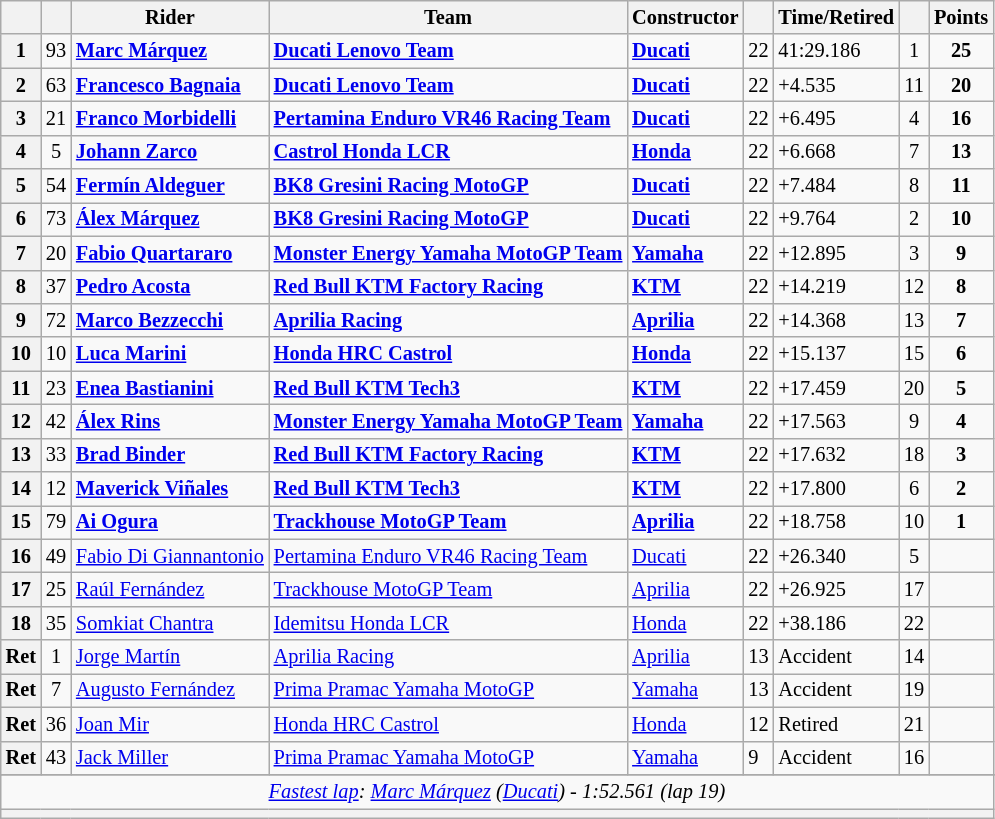<table class="wikitable sortable" style="font-size: 85%;">
<tr>
<th scope="col"></th>
<th scope="col"></th>
<th scope="col">Rider</th>
<th scope="col">Team</th>
<th scope="col">Constructor</th>
<th scope="col" class="unsortable"></th>
<th scope="col" class="unsortable">Time/Retired</th>
<th scope="col"></th>
<th scope="col">Points</th>
</tr>
<tr>
<th>1</th>
<td align="center">93</td>
<td data-sort-value="marquezm"> <strong><a href='#'>Marc Márquez</a></strong></td>
<td><strong><a href='#'>Ducati Lenovo Team</a></strong></td>
<td><strong><a href='#'>Ducati</a></strong></td>
<td>22</td>
<td>41:29.186</td>
<td align="center">1</td>
<td align="center"><strong>25</strong></td>
</tr>
<tr>
<th>2</th>
<td align="center">63</td>
<td data-sort-value="bagnaia"> <strong><a href='#'>Francesco Bagnaia</a></strong></td>
<td><strong><a href='#'>Ducati Lenovo Team</a></strong></td>
<td><strong><a href='#'>Ducati</a></strong></td>
<td>22</td>
<td>+4.535</td>
<td align="center">11</td>
<td align="center"><strong>20</strong></td>
</tr>
<tr>
<th>3</th>
<td align="center">21</td>
<td data-sort-value="morbidelli"> <strong><a href='#'>Franco Morbidelli</a></strong></td>
<td><strong><a href='#'>Pertamina Enduro VR46 Racing Team</a></strong></td>
<td><strong><a href='#'>Ducati</a></strong></td>
<td>22</td>
<td>+6.495</td>
<td align="center">4</td>
<td align="center"><strong>16</strong></td>
</tr>
<tr>
<th>4</th>
<td align="center">5</td>
<td data-sort-value="zarco"> <strong><a href='#'>Johann Zarco</a></strong></td>
<td><strong><a href='#'>Castrol Honda LCR</a></strong></td>
<td><strong><a href='#'>Honda</a></strong></td>
<td>22</td>
<td>+6.668</td>
<td align="center">7</td>
<td align="center"><strong>13</strong></td>
</tr>
<tr>
<th>5</th>
<td align="center">54</td>
<td data-sort-value="aldeguer"> <strong><a href='#'>Fermín Aldeguer</a></strong></td>
<td><strong><a href='#'>BK8 Gresini Racing MotoGP</a></strong></td>
<td><strong><a href='#'>Ducati</a></strong></td>
<td>22</td>
<td>+7.484</td>
<td align="center">8</td>
<td align="center"><strong>11</strong></td>
</tr>
<tr>
<th>6</th>
<td align="center">73</td>
<td data-sort-value="marqueza"> <strong><a href='#'>Álex Márquez</a></strong></td>
<td><strong><a href='#'>BK8 Gresini Racing MotoGP</a></strong></td>
<td><strong><a href='#'>Ducati</a></strong></td>
<td>22</td>
<td>+9.764</td>
<td align="center">2</td>
<td align="center"><strong>10</strong></td>
</tr>
<tr>
<th>7</th>
<td align="center">20</td>
<td data-sort-value="quartararo"> <strong><a href='#'>Fabio Quartararo</a></strong></td>
<td><strong><a href='#'>Monster Energy Yamaha MotoGP Team</a></strong></td>
<td><strong><a href='#'>Yamaha</a></strong></td>
<td>22</td>
<td>+12.895</td>
<td align="center">3</td>
<td align="center"><strong>9</strong></td>
</tr>
<tr>
<th>8</th>
<td align="center">37</td>
<td data-sort-value="acosta"> <strong><a href='#'>Pedro Acosta</a></strong></td>
<td><strong><a href='#'>Red Bull KTM Factory Racing</a></strong></td>
<td><strong><a href='#'>KTM</a></strong></td>
<td>22</td>
<td>+14.219</td>
<td align="center">12</td>
<td align="center"><strong>8</strong></td>
</tr>
<tr>
<th>9</th>
<td align="center">72</td>
<td data-sort-value="bezzecchi"> <strong><a href='#'>Marco Bezzecchi</a></strong></td>
<td><strong><a href='#'>Aprilia Racing</a></strong></td>
<td><strong><a href='#'>Aprilia</a></strong></td>
<td>22</td>
<td>+14.368</td>
<td align="center">13</td>
<td align="center"><strong>7</strong></td>
</tr>
<tr>
<th>10</th>
<td align="center">10</td>
<td data-sort-value="marini"> <strong><a href='#'>Luca Marini</a></strong></td>
<td><strong><a href='#'>Honda HRC Castrol</a></strong></td>
<td><strong><a href='#'>Honda</a></strong></td>
<td>22</td>
<td>+15.137</td>
<td align="center">15</td>
<td align="center"><strong>6</strong></td>
</tr>
<tr>
<th>11</th>
<td align="center">23</td>
<td data-sort-value="bastianini"> <strong><a href='#'>Enea Bastianini</a></strong></td>
<td><strong><a href='#'>Red Bull KTM Tech3</a></strong></td>
<td><strong><a href='#'>KTM</a></strong></td>
<td>22</td>
<td>+17.459</td>
<td align="center">20</td>
<td align="center"><strong>5</strong></td>
</tr>
<tr>
<th>12</th>
<td align="center">42</td>
<td data-sort-value="rins"> <strong><a href='#'>Álex Rins</a></strong></td>
<td><strong><a href='#'>Monster Energy Yamaha MotoGP Team</a></strong></td>
<td><strong><a href='#'>Yamaha</a></strong></td>
<td>22</td>
<td>+17.563</td>
<td align="center">9</td>
<td align="center"><strong>4</strong></td>
</tr>
<tr>
<th>13</th>
<td align="center">33</td>
<td data-sort-value="binder"> <strong><a href='#'>Brad Binder</a></strong></td>
<td><strong><a href='#'>Red Bull KTM Factory Racing</a></strong></td>
<td><strong><a href='#'>KTM</a></strong></td>
<td>22</td>
<td>+17.632</td>
<td align="center">18</td>
<td align="center"><strong>3</strong></td>
</tr>
<tr>
<th>14</th>
<td align="center">12</td>
<td data-sort-value="vinales"> <strong><a href='#'>Maverick Viñales</a></strong></td>
<td><strong><a href='#'>Red Bull KTM Tech3</a></strong></td>
<td><strong><a href='#'>KTM</a></strong></td>
<td>22</td>
<td>+17.800</td>
<td align="center">6</td>
<td align="center"><strong>2</strong></td>
</tr>
<tr>
<th>15</th>
<td align="center">79</td>
<td data-sort-value="ogura"> <strong><a href='#'>Ai Ogura</a></strong></td>
<td><strong><a href='#'>Trackhouse MotoGP Team</a></strong></td>
<td><strong><a href='#'>Aprilia</a></strong></td>
<td>22</td>
<td>+18.758</td>
<td align="center">10</td>
<td align="center"><strong>1</strong></td>
</tr>
<tr>
<th>16</th>
<td align="center">49</td>
<td data-sort-value="digiannantonio"> <a href='#'>Fabio Di Giannantonio</a></td>
<td><a href='#'>Pertamina Enduro VR46 Racing Team</a></td>
<td><a href='#'>Ducati</a></td>
<td>22</td>
<td>+26.340</td>
<td align="center">5</td>
<td align="center"></td>
</tr>
<tr>
<th>17</th>
<td align="center">25</td>
<td data-sort-value="fernandez"> <a href='#'>Raúl Fernández</a></td>
<td><a href='#'>Trackhouse MotoGP Team</a></td>
<td><a href='#'>Aprilia</a></td>
<td>22</td>
<td>+26.925</td>
<td align="center">17</td>
<td align="center"></td>
</tr>
<tr>
<th>18</th>
<td align="center">35</td>
<td data-sort-value="chantra"> <a href='#'>Somkiat Chantra</a></td>
<td><a href='#'>Idemitsu Honda LCR</a></td>
<td><a href='#'>Honda</a></td>
<td>22</td>
<td>+38.186</td>
<td align="center">22</td>
<td align="center"></td>
</tr>
<tr>
<th>Ret</th>
<td align="center">1</td>
<td data-sort-value="mar"> <a href='#'>Jorge Martín</a></td>
<td><a href='#'>Aprilia Racing</a></td>
<td><a href='#'>Aprilia</a></td>
<td>13</td>
<td>Accident</td>
<td align="center">14</td>
<td align="center"></td>
</tr>
<tr>
<th>Ret</th>
<td align="center">7</td>
<td data-sort-value="augusto"> <a href='#'>Augusto Fernández</a></td>
<td><a href='#'>Prima Pramac Yamaha MotoGP</a></td>
<td><a href='#'>Yamaha</a></td>
<td>13</td>
<td>Accident</td>
<td align="center">19</td>
<td align="center"></td>
</tr>
<tr>
<th>Ret</th>
<td align="center">36</td>
<td data-sort-value="mir"> <a href='#'>Joan Mir</a></td>
<td><a href='#'>Honda HRC Castrol</a></td>
<td><a href='#'>Honda</a></td>
<td>12</td>
<td>Retired</td>
<td align="center">21</td>
<td align="center"></td>
</tr>
<tr>
<th>Ret</th>
<td align="center">43</td>
<td data-sort-value="miller"> <a href='#'>Jack Miller</a></td>
<td><a href='#'>Prima Pramac Yamaha MotoGP</a></td>
<td><a href='#'>Yamaha</a></td>
<td>9</td>
<td>Accident</td>
<td align="center">16</td>
<td align="center"></td>
</tr>
<tr>
</tr>
<tr class="sortbottom">
<td colspan="9" style="text-align:center"><em><a href='#'>Fastest lap</a>:  <a href='#'>Marc Márquez</a> (<a href='#'>Ducati</a>) - 1:52.561 (lap 19)</em></td>
</tr>
<tr class="sortbottom">
<th colspan="9"></th>
</tr>
</table>
